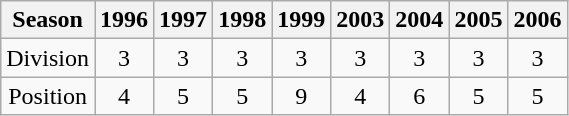<table class="wikitable" style="text-align: Center;">
<tr>
<th>Season</th>
<th>1996</th>
<th>1997</th>
<th>1998</th>
<th>1999</th>
<th>2003</th>
<th>2004</th>
<th>2005</th>
<th>2006</th>
</tr>
<tr>
<td>Division</td>
<td>3</td>
<td>3</td>
<td>3</td>
<td>3</td>
<td>3</td>
<td>3</td>
<td>3</td>
<td>3</td>
</tr>
<tr>
<td>Position</td>
<td>4</td>
<td>5</td>
<td>5</td>
<td>9</td>
<td>4</td>
<td>6</td>
<td>5</td>
<td>5</td>
</tr>
</table>
